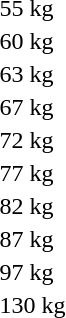<table>
<tr>
<td rowspan=2>55 kg<br></td>
<td rowspan=2></td>
<td rowspan=2></td>
<td></td>
</tr>
<tr>
<td></td>
</tr>
<tr>
<td rowspan=2>60 kg<br></td>
<td rowspan=2></td>
<td rowspan=2></td>
<td></td>
</tr>
<tr>
<td></td>
</tr>
<tr>
<td rowspan=2>63 kg<br></td>
<td rowspan=2></td>
<td rowspan=2></td>
<td></td>
</tr>
<tr>
<td></td>
</tr>
<tr>
<td rowspan=2>67 kg<br></td>
<td rowspan=2></td>
<td rowspan=2></td>
<td></td>
</tr>
<tr>
<td></td>
</tr>
<tr>
<td rowspan=2>72 kg<br></td>
<td rowspan=2></td>
<td rowspan=2></td>
<td></td>
</tr>
<tr>
<td></td>
</tr>
<tr>
<td rowspan=2>77 kg<br></td>
<td rowspan=2></td>
<td rowspan=2></td>
<td></td>
</tr>
<tr>
<td></td>
</tr>
<tr>
<td rowspan=2>82 kg<br></td>
<td rowspan=2></td>
<td rowspan=2></td>
<td></td>
</tr>
<tr>
<td></td>
</tr>
<tr>
<td rowspan=2>87 kg<br></td>
<td rowspan=2></td>
<td rowspan=2></td>
<td></td>
</tr>
<tr>
<td></td>
</tr>
<tr>
<td rowspan=2>97 kg<br></td>
<td rowspan=2></td>
<td rowspan=2></td>
<td></td>
</tr>
<tr>
<td></td>
</tr>
<tr>
<td rowspan=2>130 kg<br></td>
<td rowspan=2></td>
<td rowspan=2></td>
<td></td>
</tr>
<tr>
<td></td>
</tr>
</table>
